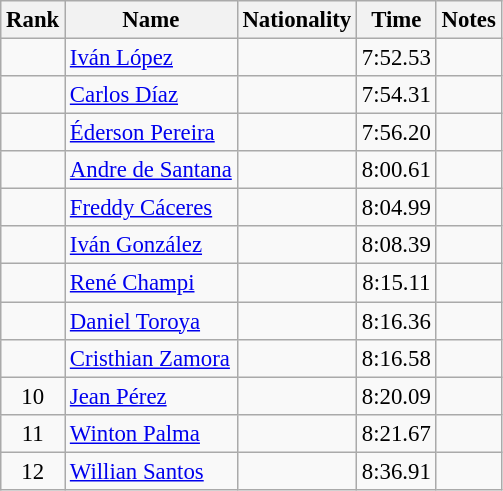<table class="wikitable sortable" style="text-align:center;font-size:95%">
<tr>
<th>Rank</th>
<th>Name</th>
<th>Nationality</th>
<th>Time</th>
<th>Notes</th>
</tr>
<tr>
<td></td>
<td align=left><a href='#'>Iván López</a></td>
<td align=left></td>
<td>7:52.53</td>
<td></td>
</tr>
<tr>
<td></td>
<td align=left><a href='#'>Carlos Díaz</a></td>
<td align=left></td>
<td>7:54.31</td>
<td></td>
</tr>
<tr>
<td></td>
<td align=left><a href='#'>Éderson Pereira</a></td>
<td align=left></td>
<td>7:56.20</td>
<td></td>
</tr>
<tr>
<td></td>
<td align=left><a href='#'>Andre de Santana</a></td>
<td align=left></td>
<td>8:00.61</td>
<td></td>
</tr>
<tr>
<td></td>
<td align=left><a href='#'>Freddy Cáceres</a></td>
<td align=left></td>
<td>8:04.99</td>
<td></td>
</tr>
<tr>
<td></td>
<td align=left><a href='#'>Iván González</a></td>
<td align=left></td>
<td>8:08.39</td>
<td></td>
</tr>
<tr>
<td></td>
<td align=left><a href='#'>René Champi</a></td>
<td align=left></td>
<td>8:15.11</td>
<td></td>
</tr>
<tr>
<td></td>
<td align=left><a href='#'>Daniel Toroya</a></td>
<td align=left></td>
<td>8:16.36</td>
<td></td>
</tr>
<tr>
<td></td>
<td align=left><a href='#'>Cristhian Zamora</a></td>
<td align=left></td>
<td>8:16.58</td>
<td></td>
</tr>
<tr>
<td>10</td>
<td align=left><a href='#'>Jean Pérez</a></td>
<td align=left></td>
<td>8:20.09</td>
<td></td>
</tr>
<tr>
<td>11</td>
<td align=left><a href='#'>Winton Palma</a></td>
<td align=left></td>
<td>8:21.67</td>
<td></td>
</tr>
<tr>
<td>12</td>
<td align=left><a href='#'>Willian Santos</a></td>
<td align=left></td>
<td>8:36.91</td>
<td></td>
</tr>
</table>
